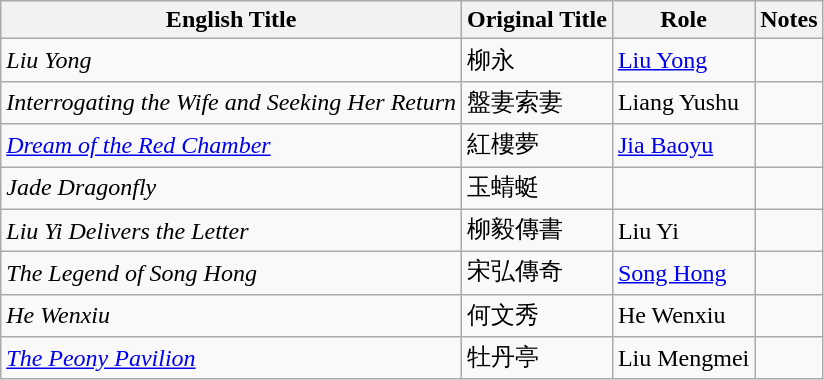<table class="wikitable sortable">
<tr>
<th>English Title</th>
<th>Original Title</th>
<th>Role</th>
<th class="unsortable">Notes</th>
</tr>
<tr>
<td><em>Liu Yong</em></td>
<td>柳永</td>
<td><a href='#'>Liu Yong</a></td>
<td></td>
</tr>
<tr>
<td><em>Interrogating the Wife and Seeking Her Return</em></td>
<td>盤妻索妻</td>
<td>Liang Yushu</td>
<td></td>
</tr>
<tr>
<td><em><a href='#'>Dream of the Red Chamber</a></em></td>
<td>紅樓夢</td>
<td><a href='#'>Jia Baoyu</a></td>
<td></td>
</tr>
<tr>
<td><em>Jade Dragonfly</em></td>
<td>玉蜻蜓</td>
<td></td>
<td></td>
</tr>
<tr>
<td><em>Liu Yi Delivers the Letter</em></td>
<td>柳毅傳書</td>
<td>Liu Yi</td>
<td></td>
</tr>
<tr>
<td><em>The Legend of Song Hong</em></td>
<td>宋弘傳奇</td>
<td><a href='#'>Song Hong</a></td>
<td></td>
</tr>
<tr>
<td><em>He Wenxiu</em></td>
<td>何文秀</td>
<td>He Wenxiu</td>
<td></td>
</tr>
<tr>
<td><em><a href='#'>The Peony Pavilion</a></em></td>
<td>牡丹亭</td>
<td>Liu Mengmei</td>
<td></td>
</tr>
</table>
